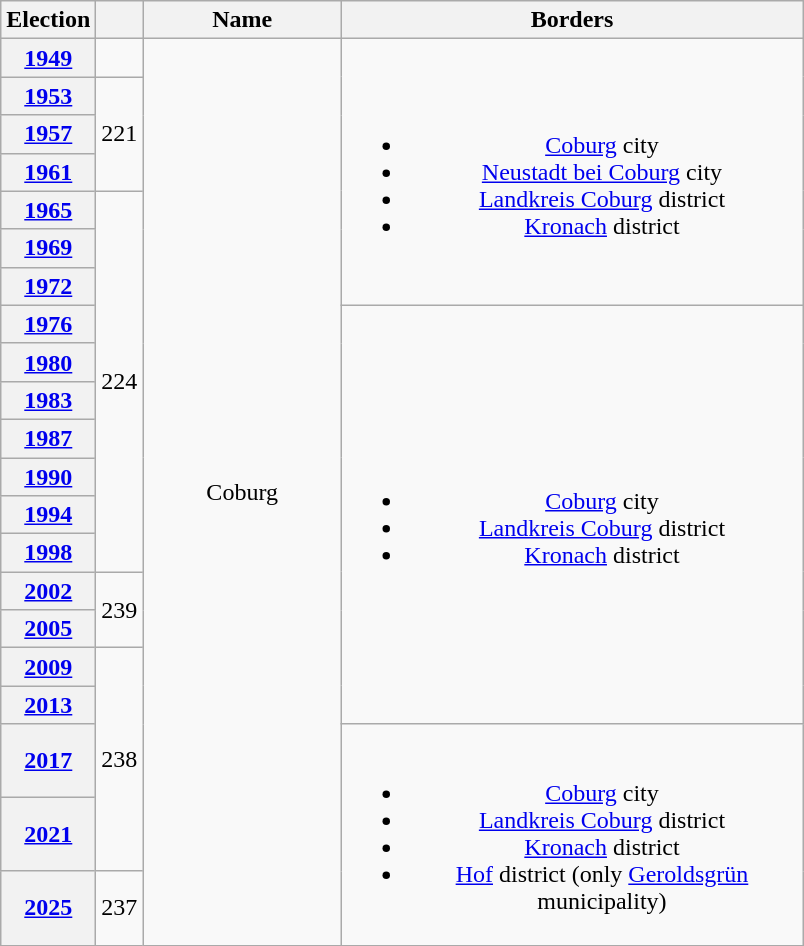<table class=wikitable style="text-align:center">
<tr>
<th>Election</th>
<th></th>
<th width=125px>Name</th>
<th width=300px>Borders</th>
</tr>
<tr>
<th><a href='#'>1949</a></th>
<td></td>
<td rowspan=21>Coburg</td>
<td rowspan=7><br><ul><li><a href='#'>Coburg</a> city</li><li><a href='#'>Neustadt bei Coburg</a> city</li><li><a href='#'>Landkreis Coburg</a> district</li><li><a href='#'>Kronach</a> district</li></ul></td>
</tr>
<tr>
<th><a href='#'>1953</a></th>
<td rowspan=3>221</td>
</tr>
<tr>
<th><a href='#'>1957</a></th>
</tr>
<tr>
<th><a href='#'>1961</a></th>
</tr>
<tr>
<th><a href='#'>1965</a></th>
<td rowspan=10>224</td>
</tr>
<tr>
<th><a href='#'>1969</a></th>
</tr>
<tr>
<th><a href='#'>1972</a></th>
</tr>
<tr>
<th><a href='#'>1976</a></th>
<td rowspan=11><br><ul><li><a href='#'>Coburg</a> city</li><li><a href='#'>Landkreis Coburg</a> district</li><li><a href='#'>Kronach</a> district</li></ul></td>
</tr>
<tr>
<th><a href='#'>1980</a></th>
</tr>
<tr>
<th><a href='#'>1983</a></th>
</tr>
<tr>
<th><a href='#'>1987</a></th>
</tr>
<tr>
<th><a href='#'>1990</a></th>
</tr>
<tr>
<th><a href='#'>1994</a></th>
</tr>
<tr>
<th><a href='#'>1998</a></th>
</tr>
<tr>
<th><a href='#'>2002</a></th>
<td rowspan=2>239</td>
</tr>
<tr>
<th><a href='#'>2005</a></th>
</tr>
<tr>
<th><a href='#'>2009</a></th>
<td rowspan=4>238</td>
</tr>
<tr>
<th><a href='#'>2013</a></th>
</tr>
<tr>
<th><a href='#'>2017</a></th>
<td rowspan=3><br><ul><li><a href='#'>Coburg</a> city</li><li><a href='#'>Landkreis Coburg</a> district</li><li><a href='#'>Kronach</a> district</li><li><a href='#'>Hof</a> district (only <a href='#'>Geroldsgrün</a> municipality)</li></ul></td>
</tr>
<tr>
<th><a href='#'>2021</a></th>
</tr>
<tr>
<th><a href='#'>2025</a></th>
<td>237</td>
</tr>
</table>
